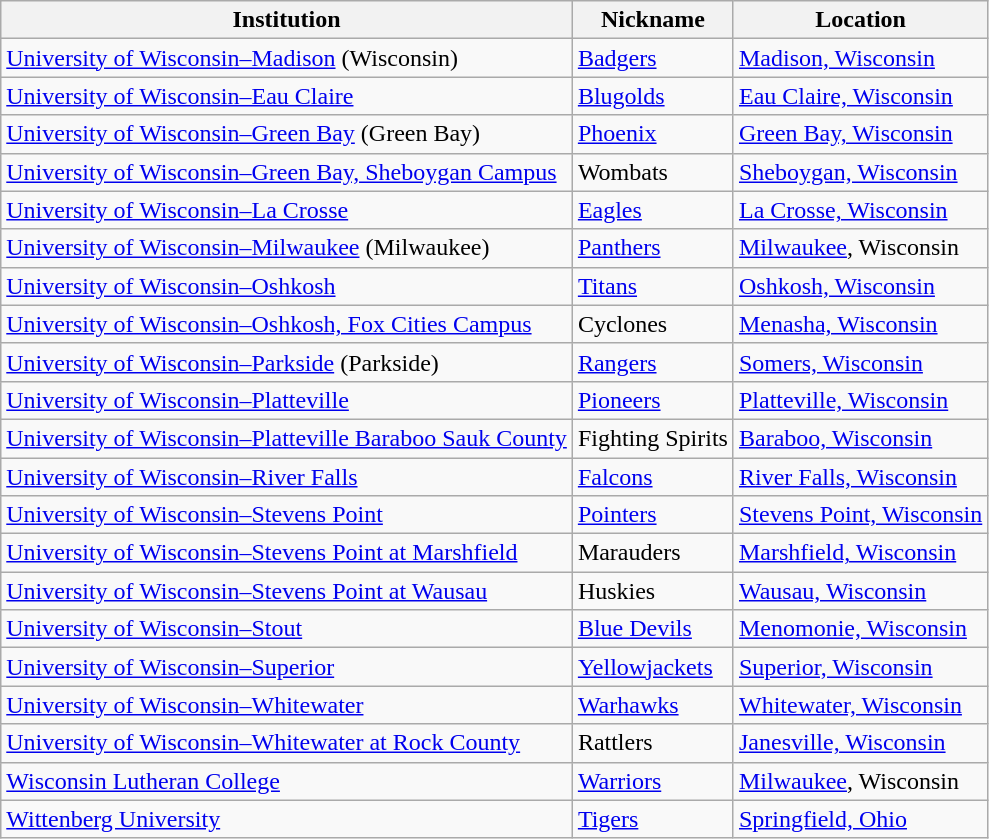<table class="wikitable">
<tr>
<th>Institution</th>
<th>Nickname</th>
<th>Location</th>
</tr>
<tr>
<td><a href='#'>University of Wisconsin–Madison</a> (Wisconsin)</td>
<td><a href='#'>Badgers</a></td>
<td><a href='#'>Madison, Wisconsin</a></td>
</tr>
<tr>
<td><a href='#'>University of Wisconsin–Eau Claire</a></td>
<td><a href='#'>Blugolds</a></td>
<td><a href='#'>Eau Claire, Wisconsin</a></td>
</tr>
<tr>
<td><a href='#'>University of Wisconsin–Green Bay</a> (Green Bay)</td>
<td><a href='#'>Phoenix</a></td>
<td><a href='#'>Green Bay, Wisconsin</a></td>
</tr>
<tr>
<td><a href='#'>University of Wisconsin–Green Bay, Sheboygan Campus</a></td>
<td>Wombats</td>
<td><a href='#'>Sheboygan, Wisconsin</a></td>
</tr>
<tr>
<td><a href='#'>University of Wisconsin–La Crosse</a></td>
<td><a href='#'>Eagles</a></td>
<td><a href='#'>La Crosse, Wisconsin</a></td>
</tr>
<tr>
<td><a href='#'>University of Wisconsin–Milwaukee</a> (Milwaukee)</td>
<td><a href='#'>Panthers</a></td>
<td><a href='#'>Milwaukee</a>, Wisconsin</td>
</tr>
<tr>
<td><a href='#'>University of Wisconsin–Oshkosh</a></td>
<td><a href='#'>Titans</a></td>
<td><a href='#'>Oshkosh, Wisconsin</a></td>
</tr>
<tr>
<td><a href='#'>University of Wisconsin–Oshkosh, Fox Cities Campus</a></td>
<td>Cyclones</td>
<td><a href='#'>Menasha, Wisconsin</a></td>
</tr>
<tr>
<td><a href='#'>University of Wisconsin–Parkside</a> (Parkside)</td>
<td><a href='#'>Rangers</a></td>
<td><a href='#'>Somers, Wisconsin</a></td>
</tr>
<tr>
<td><a href='#'>University of Wisconsin–Platteville</a></td>
<td><a href='#'>Pioneers</a></td>
<td><a href='#'>Platteville, Wisconsin</a></td>
</tr>
<tr>
<td><a href='#'>University of Wisconsin–Platteville Baraboo Sauk County</a></td>
<td>Fighting Spirits</td>
<td><a href='#'>Baraboo, Wisconsin</a></td>
</tr>
<tr>
<td><a href='#'>University of Wisconsin–River Falls</a></td>
<td><a href='#'>Falcons</a></td>
<td><a href='#'>River Falls, Wisconsin</a></td>
</tr>
<tr>
<td><a href='#'>University of Wisconsin–Stevens Point</a></td>
<td><a href='#'>Pointers</a></td>
<td><a href='#'>Stevens Point, Wisconsin</a></td>
</tr>
<tr>
<td><a href='#'>University of Wisconsin–Stevens Point at Marshfield</a></td>
<td>Marauders</td>
<td><a href='#'>Marshfield, Wisconsin</a></td>
</tr>
<tr>
<td><a href='#'>University of Wisconsin–Stevens Point at Wausau</a></td>
<td>Huskies</td>
<td><a href='#'>Wausau, Wisconsin</a></td>
</tr>
<tr>
<td><a href='#'>University of Wisconsin–Stout</a></td>
<td><a href='#'>Blue Devils</a></td>
<td><a href='#'>Menomonie, Wisconsin</a></td>
</tr>
<tr>
<td><a href='#'>University of Wisconsin–Superior</a></td>
<td><a href='#'>Yellowjackets</a></td>
<td><a href='#'>Superior, Wisconsin</a></td>
</tr>
<tr>
<td><a href='#'>University of Wisconsin–Whitewater</a></td>
<td><a href='#'>Warhawks</a></td>
<td><a href='#'>Whitewater, Wisconsin</a></td>
</tr>
<tr>
<td><a href='#'>University of Wisconsin–Whitewater at Rock County</a></td>
<td>Rattlers</td>
<td><a href='#'>Janesville, Wisconsin</a></td>
</tr>
<tr>
<td><a href='#'>Wisconsin Lutheran College</a></td>
<td><a href='#'>Warriors</a></td>
<td><a href='#'>Milwaukee</a>, Wisconsin</td>
</tr>
<tr>
<td><a href='#'>Wittenberg University</a></td>
<td><a href='#'>Tigers</a></td>
<td><a href='#'>Springfield, Ohio</a></td>
</tr>
</table>
